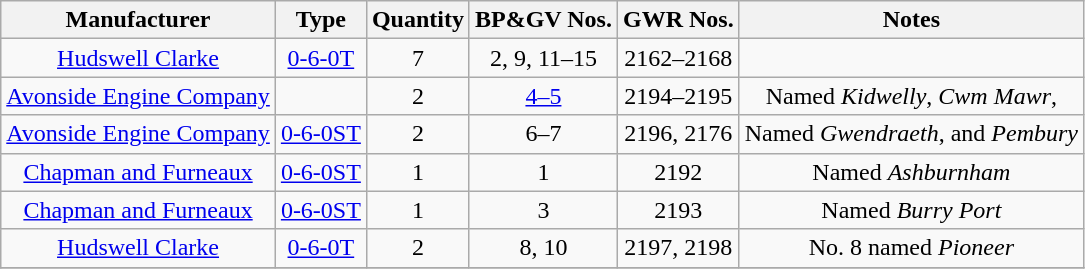<table class=wikitable style=text-align:center>
<tr>
<th>Manufacturer</th>
<th>Type</th>
<th>Quantity</th>
<th>BP&GV Nos.</th>
<th>GWR Nos.</th>
<th>Notes</th>
</tr>
<tr>
<td><a href='#'>Hudswell Clarke</a></td>
<td><a href='#'>0-6-0T</a></td>
<td>7</td>
<td>2, 9, 11–15</td>
<td>2162–2168</td>
<td></td>
</tr>
<tr>
<td><a href='#'>Avonside Engine Company</a></td>
<td></td>
<td>2</td>
<td><a href='#'>4–5</a></td>
<td>2194–2195</td>
<td>Named <em>Kidwelly</em>, <em>Cwm Mawr</em>,</td>
</tr>
<tr>
<td><a href='#'>Avonside Engine Company</a></td>
<td><a href='#'>0-6-0ST</a></td>
<td>2</td>
<td>6–7</td>
<td>2196, 2176</td>
<td>Named <em>Gwendraeth</em>, and <em>Pembury</em></td>
</tr>
<tr>
<td><a href='#'>Chapman and Furneaux</a></td>
<td><a href='#'>0-6-0ST</a></td>
<td>1</td>
<td>1</td>
<td>2192</td>
<td>Named <em>Ashburnham</em></td>
</tr>
<tr>
<td><a href='#'>Chapman and Furneaux</a></td>
<td><a href='#'>0-6-0ST</a></td>
<td>1</td>
<td>3</td>
<td>2193</td>
<td>Named <em>Burry Port</em></td>
</tr>
<tr>
<td><a href='#'>Hudswell Clarke</a></td>
<td><a href='#'>0-6-0T</a></td>
<td>2</td>
<td>8, 10</td>
<td>2197, 2198</td>
<td>No. 8 named <em>Pioneer</em></td>
</tr>
<tr>
</tr>
</table>
